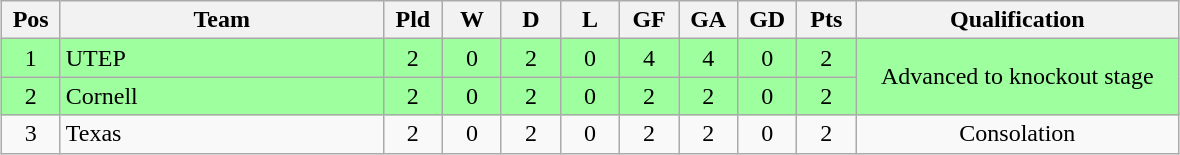<table class="wikitable" style="text-align:center; margin: 1em auto">
<tr>
<th style="width:2em">Pos</th>
<th style="width:13em">Team</th>
<th style="width:2em">Pld</th>
<th style="width:2em">W</th>
<th style="width:2em">D</th>
<th style="width:2em">L</th>
<th style="width:2em">GF</th>
<th style="width:2em">GA</th>
<th style="width:2em">GD</th>
<th style="width:2em">Pts</th>
<th style="width:13em">Qualification</th>
</tr>
<tr bgcolor="#9eff9e">
<td>1</td>
<td style="text-align:left">UTEP</td>
<td>2</td>
<td>0</td>
<td>2</td>
<td>0</td>
<td>4</td>
<td>4</td>
<td>0</td>
<td>2</td>
<td rowspan="2">Advanced to knockout stage</td>
</tr>
<tr bgcolor="#9eff9e">
<td>2</td>
<td style="text-align:left">Cornell</td>
<td>2</td>
<td>0</td>
<td>2</td>
<td>0</td>
<td>2</td>
<td>2</td>
<td>0</td>
<td>2</td>
</tr>
<tr>
<td>3</td>
<td style="text-align:left">Texas</td>
<td>2</td>
<td>0</td>
<td>2</td>
<td>0</td>
<td>2</td>
<td>2</td>
<td>0</td>
<td>2</td>
<td>Consolation</td>
</tr>
</table>
